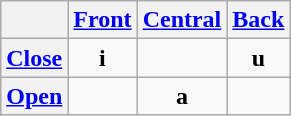<table class="wikitable" style="text-align:center">
<tr>
<th></th>
<th><a href='#'>Front</a></th>
<th><a href='#'>Central</a></th>
<th><a href='#'>Back</a></th>
</tr>
<tr>
<th><a href='#'>Close</a></th>
<td><strong>i</strong> </td>
<td></td>
<td><strong>u</strong> </td>
</tr>
<tr>
<th><a href='#'>Open</a></th>
<td></td>
<td><strong>a</strong> </td>
<td></td>
</tr>
</table>
